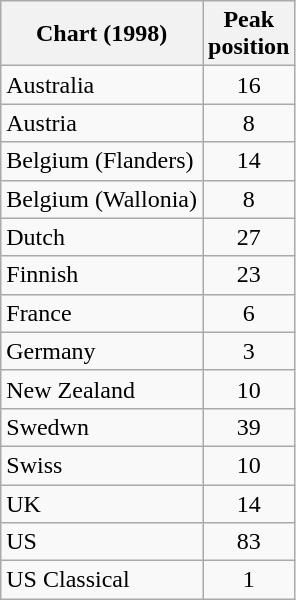<table class="wikitable sortable">
<tr>
<th>Chart (1998)</th>
<th>Peak<br>position</th>
</tr>
<tr>
<td>Australia</td>
<td align="center">16</td>
</tr>
<tr>
<td>Austria</td>
<td align="center">8</td>
</tr>
<tr>
<td>Belgium (Flanders)</td>
<td align="center">14</td>
</tr>
<tr>
<td>Belgium (Wallonia)</td>
<td align="center">8</td>
</tr>
<tr>
<td>Dutch</td>
<td align="center">27</td>
</tr>
<tr>
<td>Finnish</td>
<td align="center">23</td>
</tr>
<tr>
<td>France</td>
<td align="center">6</td>
</tr>
<tr>
<td>Germany</td>
<td align="center">3</td>
</tr>
<tr>
<td>New Zealand</td>
<td align="center">10</td>
</tr>
<tr>
<td>Swedwn</td>
<td align="center">39</td>
</tr>
<tr>
<td>Swiss</td>
<td align="center">10</td>
</tr>
<tr>
<td>UK</td>
<td align="center">14</td>
</tr>
<tr>
<td>US</td>
<td align="center">83</td>
</tr>
<tr>
<td>US Classical</td>
<td align="center">1</td>
</tr>
</table>
